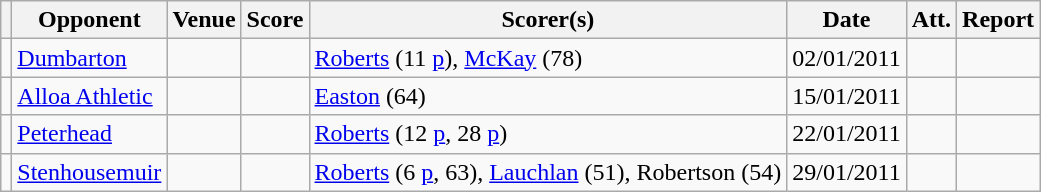<table class="wikitable">
<tr>
<th></th>
<th>Opponent</th>
<th>Venue</th>
<th>Score</th>
<th>Scorer(s)</th>
<th>Date</th>
<th>Att.</th>
<th>Report</th>
</tr>
<tr>
<td></td>
<td><a href='#'>Dumbarton</a></td>
<td></td>
<td></td>
<td><a href='#'>Roberts</a> (11 <a href='#'>p</a>), <a href='#'>McKay</a> (78)</td>
<td>02/01/2011</td>
<td></td>
<td></td>
</tr>
<tr>
<td></td>
<td><a href='#'>Alloa Athletic</a></td>
<td></td>
<td></td>
<td><a href='#'>Easton</a> (64)</td>
<td>15/01/2011</td>
<td></td>
<td></td>
</tr>
<tr>
<td></td>
<td><a href='#'>Peterhead</a></td>
<td></td>
<td></td>
<td><a href='#'>Roberts</a> (12 <a href='#'>p</a>, 28 <a href='#'>p</a>)</td>
<td>22/01/2011</td>
<td></td>
<td></td>
</tr>
<tr>
<td></td>
<td><a href='#'>Stenhousemuir</a></td>
<td></td>
<td></td>
<td><a href='#'>Roberts</a> (6 <a href='#'>p</a>, 63), <a href='#'>Lauchlan</a> (51), Robertson (54)</td>
<td>29/01/2011</td>
<td></td>
<td></td>
</tr>
</table>
